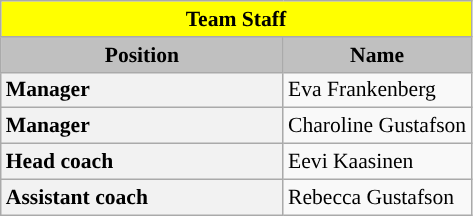<table class="wikitable" style="text-align:left; font-size:90%;">
<tr>
<th style=background:Yellow colspan=2>Team Staff</th>
</tr>
<tr>
<th width=60% style="background:silver;">Position</th>
<th style="background:silver;">Name</th>
</tr>
<tr>
<th style="text-align:left;">Manager</th>
<td>Eva Frankenberg</td>
</tr>
<tr>
<th style="text-align:left;">Manager</th>
<td>Charoline Gustafson</td>
</tr>
<tr>
<th style="text-align:left;">Head coach</th>
<td>Eevi Kaasinen</td>
</tr>
<tr>
<th style="text-align:left;">Assistant coach</th>
<td>Rebecca Gustafson</td>
</tr>
</table>
